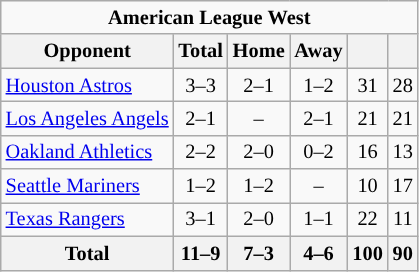<table class="wikitable" style="font-size:85%; text-align:center;">
<tr>
<td colspan="7" style="text-align:center; "><span><strong>American League West</strong></span></td>
</tr>
<tr>
<th>Opponent</th>
<th>Total</th>
<th>Home</th>
<th>Away</th>
<th></th>
<th></th>
</tr>
<tr>
<td style="text-align:left;"><a href='#'>Houston Astros</a></td>
<td>3–3</td>
<td>2–1</td>
<td>1–2</td>
<td>31</td>
<td>28</td>
</tr>
<tr>
<td style="text-align:left;"><a href='#'>Los Angeles Angels</a></td>
<td>2–1</td>
<td>–</td>
<td>2–1</td>
<td>21</td>
<td>21</td>
</tr>
<tr>
<td style="text-align:left;"><a href='#'>Oakland Athletics</a></td>
<td>2–2</td>
<td>2–0</td>
<td>0–2</td>
<td>16</td>
<td>13</td>
</tr>
<tr>
<td style="text-align:left;"><a href='#'>Seattle Mariners</a></td>
<td>1–2</td>
<td>1–2</td>
<td>–</td>
<td>10</td>
<td>17</td>
</tr>
<tr>
<td style="text-align:left;"><a href='#'>Texas Rangers</a></td>
<td>3–1</td>
<td>2–0</td>
<td>1–1</td>
<td>22</td>
<td>11</td>
</tr>
<tr>
<th>Total</th>
<th>11–9</th>
<th>7–3</th>
<th>4–6</th>
<th>100</th>
<th>90</th>
</tr>
</table>
